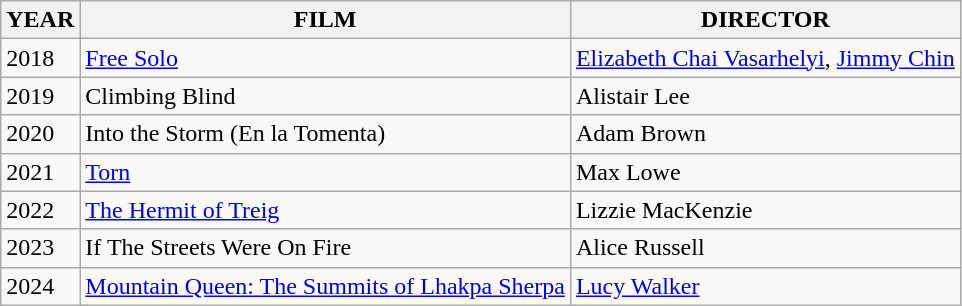<table class="wikitable">
<tr>
<th>YEAR</th>
<th>FILM</th>
<th>DIRECTOR</th>
</tr>
<tr>
<td>2018</td>
<td><a href='#'>Free Solo</a></td>
<td><a href='#'>Elizabeth Chai Vasarhelyi</a>, <a href='#'>Jimmy Chin</a></td>
</tr>
<tr>
<td>2019</td>
<td>Climbing Blind</td>
<td>Alistair Lee</td>
</tr>
<tr>
<td>2020</td>
<td>Into the Storm (En la Tomenta)</td>
<td>Adam Brown</td>
</tr>
<tr>
<td>2021</td>
<td><a href='#'>Torn</a></td>
<td>Max Lowe</td>
</tr>
<tr>
<td>2022</td>
<td><a href='#'>The Hermit of Treig</a></td>
<td>Lizzie MacKenzie</td>
</tr>
<tr>
<td>2023</td>
<td>If The Streets Were On Fire</td>
<td>Alice Russell</td>
</tr>
<tr>
<td>2024</td>
<td><a href='#'>Mountain Queen: The Summits of Lhakpa Sherpa</a></td>
<td><a href='#'>Lucy Walker</a></td>
</tr>
</table>
